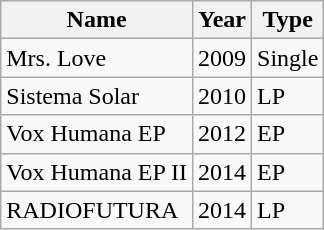<table class="wikitable">
<tr>
<th>Name</th>
<th>Year</th>
<th>Type</th>
</tr>
<tr>
<td>Mrs. Love</td>
<td>2009</td>
<td>Single</td>
</tr>
<tr>
<td>Sistema Solar</td>
<td>2010</td>
<td>LP</td>
</tr>
<tr>
<td>Vox Humana EP</td>
<td>2012</td>
<td>EP</td>
</tr>
<tr>
<td>Vox Humana EP II</td>
<td>2014</td>
<td>EP</td>
</tr>
<tr>
<td>RADIOFUTURA</td>
<td>2014</td>
<td>LP</td>
</tr>
</table>
